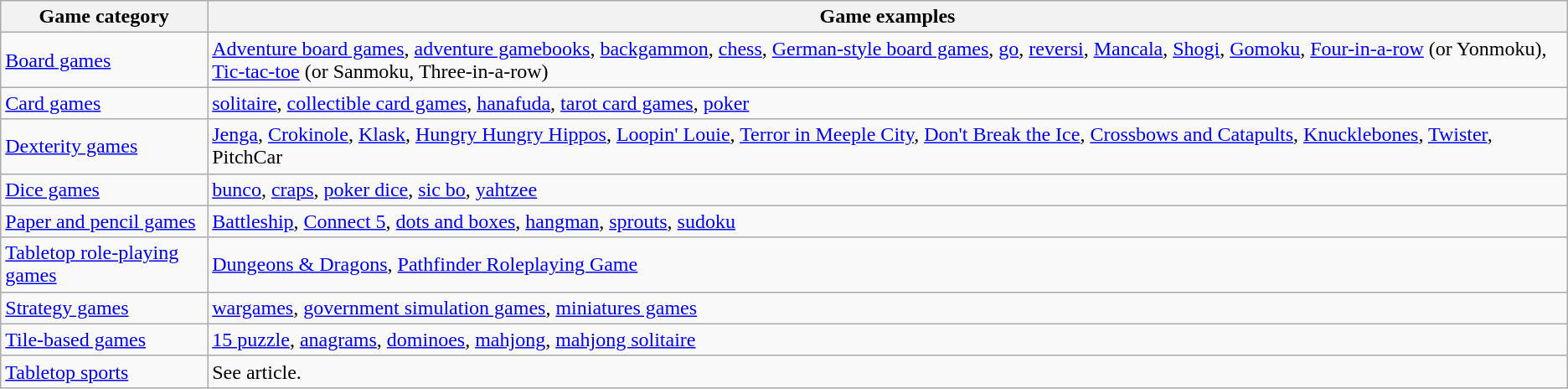<table class=wikitable>
<tr>
<th>Game category</th>
<th>Game examples</th>
</tr>
<tr>
<td><a href='#'>Board games</a></td>
<td><a href='#'>Adventure board games</a>, <a href='#'>adventure gamebooks</a>, <a href='#'>backgammon</a>, <a href='#'>chess</a>, <a href='#'>German-style board games</a>, <a href='#'>go</a>, <a href='#'>reversi</a>, <a href='#'>Mancala</a>, <a href='#'>Shogi</a>, <a href='#'>Gomoku</a>, <a href='#'>Four-in-a-row</a> (or Yonmoku), <a href='#'>Tic-tac-toe</a> (or Sanmoku, Three-in-a-row)</td>
</tr>
<tr>
<td><a href='#'>Card games</a></td>
<td><a href='#'>solitaire</a>, <a href='#'>collectible card games</a>, <a href='#'>hanafuda</a>, <a href='#'>tarot card games</a>, <a href='#'>poker</a></td>
</tr>
<tr>
<td><a href='#'>Dexterity games</a></td>
<td><a href='#'>Jenga</a>, <a href='#'>Crokinole</a>, <a href='#'>Klask</a>, <a href='#'>Hungry Hungry Hippos</a>, <a href='#'>Loopin' Louie</a>, <a href='#'>Terror in Meeple City</a>, <a href='#'>Don't Break the Ice</a>, <a href='#'>Crossbows and Catapults</a>, <a href='#'>Knucklebones</a>, <a href='#'>Twister</a>, PitchCar</td>
</tr>
<tr>
<td><a href='#'>Dice games</a></td>
<td><a href='#'>bunco</a>, <a href='#'>craps</a>, <a href='#'>poker dice</a>, <a href='#'>sic bo</a>, <a href='#'>yahtzee</a></td>
</tr>
<tr>
<td><a href='#'>Paper and pencil games</a></td>
<td><a href='#'>Battleship</a>, <a href='#'>Connect 5</a>, <a href='#'>dots and boxes</a>, <a href='#'>hangman</a>, <a href='#'>sprouts</a>, <a href='#'>sudoku</a></td>
</tr>
<tr>
<td><a href='#'>Tabletop role-playing games</a></td>
<td><a href='#'>Dungeons & Dragons</a>, <a href='#'>Pathfinder Roleplaying Game</a></td>
</tr>
<tr>
<td><a href='#'>Strategy games</a></td>
<td><a href='#'>wargames</a>, <a href='#'>government simulation games</a>, <a href='#'>miniatures games</a></td>
</tr>
<tr>
<td><a href='#'>Tile-based games</a></td>
<td><a href='#'>15 puzzle</a>, <a href='#'>anagrams</a>, <a href='#'>dominoes</a>, <a href='#'>mahjong</a>, <a href='#'>mahjong solitaire</a></td>
</tr>
<tr>
<td><a href='#'>Tabletop sports</a></td>
<td>See article.</td>
</tr>
</table>
